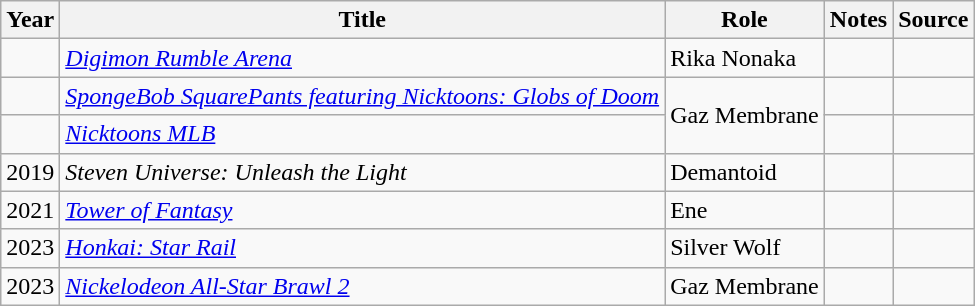<table class="wikitable sortable plainrowheaders">
<tr>
<th>Year</th>
<th>Title</th>
<th>Role</th>
<th class="unsortable">Notes</th>
<th class="unsortable">Source</th>
</tr>
<tr>
<td></td>
<td><em><a href='#'>Digimon Rumble Arena</a></em></td>
<td>Rika Nonaka</td>
<td></td>
<td></td>
</tr>
<tr>
<td></td>
<td><em><a href='#'>SpongeBob SquarePants featuring Nicktoons: Globs of Doom</a></em></td>
<td rowspan="2">Gaz Membrane</td>
<td></td>
<td></td>
</tr>
<tr>
<td></td>
<td><em><a href='#'>Nicktoons MLB</a></em></td>
<td></td>
<td></td>
</tr>
<tr>
<td>2019</td>
<td><em>Steven Universe: Unleash the Light</em></td>
<td>Demantoid</td>
<td></td>
<td></td>
</tr>
<tr>
<td>2021</td>
<td><em><a href='#'>Tower of Fantasy</a></em></td>
<td>Ene</td>
<td></td>
<td></td>
</tr>
<tr>
<td>2023</td>
<td><em><a href='#'>Honkai: Star Rail</a></em></td>
<td>Silver Wolf</td>
<td></td>
<td></td>
</tr>
<tr>
<td>2023</td>
<td><em><a href='#'>Nickelodeon All-Star Brawl 2</a></em></td>
<td>Gaz Membrane</td>
<td></td>
<td></td>
</tr>
</table>
